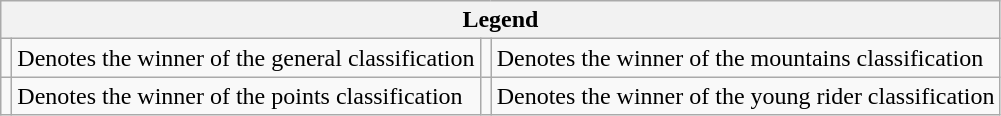<table class="wikitable">
<tr>
<th colspan="4">Legend</th>
</tr>
<tr>
<td></td>
<td>Denotes the winner of the general classification</td>
<td></td>
<td>Denotes the winner of the mountains classification</td>
</tr>
<tr>
<td></td>
<td>Denotes the winner of the points classification</td>
<td></td>
<td>Denotes the winner of the young rider classification</td>
</tr>
</table>
